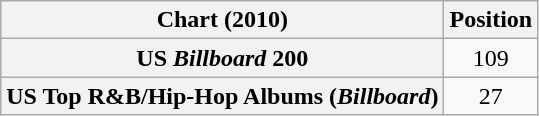<table class="wikitable sortable plainrowheaders" style="text-align:center">
<tr>
<th scope-"col">Chart (2010)</th>
<th scope="col">Position</th>
</tr>
<tr>
<th scope="row">US <em>Billboard</em> 200</th>
<td>109</td>
</tr>
<tr>
<th scope="row">US Top R&B/Hip-Hop Albums (<em>Billboard</em>)</th>
<td>27</td>
</tr>
</table>
